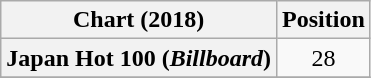<table class="wikitable sortable plainrowheaders" style="text-align:center;">
<tr>
<th>Chart (2018)</th>
<th>Position</th>
</tr>
<tr>
<th scope="row">Japan Hot 100 (<em>Billboard</em>)<br></th>
<td>28</td>
</tr>
<tr>
</tr>
</table>
